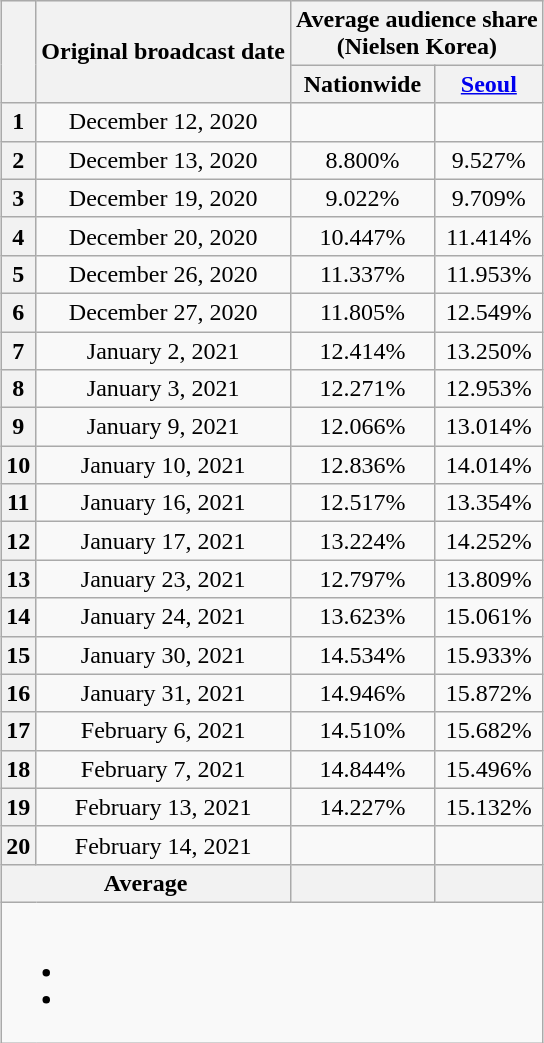<table class="wikitable" style="text-align:center;max-width:450px; margin-left: auto; margin-right: auto; border: none">
<tr>
</tr>
<tr>
<th rowspan="2"></th>
<th rowspan="2">Original broadcast date</th>
<th colspan="2">Average audience share<br>(Nielsen Korea)</th>
</tr>
<tr>
<th>Nationwide</th>
<th><a href='#'>Seoul</a></th>
</tr>
<tr>
<th>1</th>
<td>December 12, 2020</td>
<td><strong></strong> </td>
<td><strong></strong> </td>
</tr>
<tr>
<th>2</th>
<td>December 13, 2020</td>
<td>8.800% </td>
<td>9.527% </td>
</tr>
<tr>
<th>3</th>
<td>December 19, 2020</td>
<td>9.022% </td>
<td>9.709% </td>
</tr>
<tr>
<th>4</th>
<td>December 20, 2020</td>
<td>10.447% </td>
<td>11.414% </td>
</tr>
<tr>
<th>5</th>
<td>December 26, 2020</td>
<td>11.337% </td>
<td>11.953% </td>
</tr>
<tr>
<th>6</th>
<td>December 27, 2020</td>
<td>11.805% </td>
<td>12.549% </td>
</tr>
<tr>
<th>7</th>
<td>January 2, 2021</td>
<td>12.414% </td>
<td>13.250% </td>
</tr>
<tr>
<th>8</th>
<td>January 3, 2021</td>
<td>12.271% </td>
<td>12.953% </td>
</tr>
<tr>
<th>9</th>
<td>January 9, 2021</td>
<td>12.066% </td>
<td>13.014% </td>
</tr>
<tr>
<th>10</th>
<td>January 10, 2021</td>
<td>12.836% </td>
<td>14.014% </td>
</tr>
<tr>
<th>11</th>
<td>January 16, 2021</td>
<td>12.517% </td>
<td>13.354% </td>
</tr>
<tr>
<th>12</th>
<td>January 17, 2021</td>
<td>13.224% </td>
<td>14.252% </td>
</tr>
<tr>
<th>13</th>
<td>January 23, 2021</td>
<td>12.797% </td>
<td>13.809% </td>
</tr>
<tr>
<th>14</th>
<td>January 24, 2021</td>
<td>13.623% </td>
<td>15.061% </td>
</tr>
<tr>
<th>15</th>
<td>January 30, 2021</td>
<td>14.534% </td>
<td>15.933% </td>
</tr>
<tr>
<th>16</th>
<td>January 31, 2021</td>
<td>14.946% </td>
<td>15.872% </td>
</tr>
<tr>
<th>17</th>
<td>February 6, 2021</td>
<td>14.510% </td>
<td>15.682% </td>
</tr>
<tr>
<th>18</th>
<td>February 7, 2021</td>
<td>14.844% </td>
<td>15.496% </td>
</tr>
<tr>
<th>19</th>
<td>February 13, 2021</td>
<td>14.227% </td>
<td>15.132% </td>
</tr>
<tr>
<th>20</th>
<td>February 14, 2021</td>
<td><strong></strong> </td>
<td><strong></strong> </td>
</tr>
<tr>
<th colspan="2">Average</th>
<th></th>
<th></th>
</tr>
<tr>
<td colspan="6"><br><ul><li></li><li></li></ul></td>
</tr>
</table>
